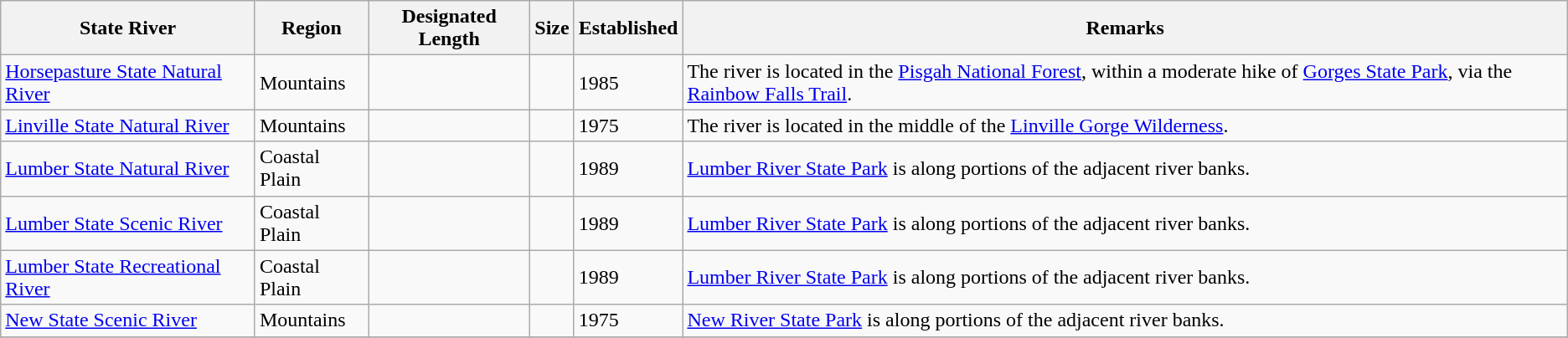<table class="wikitable sortable">
<tr>
<th>State River</th>
<th>Region</th>
<th>Designated Length</th>
<th>Size</th>
<th>Established</th>
<th class="unsortable">Remarks</th>
</tr>
<tr>
<td><a href='#'>Horsepasture State Natural River</a></td>
<td>Mountains</td>
<td></td>
<td></td>
<td>1985</td>
<td>The river is located in the <a href='#'>Pisgah National Forest</a>, within a moderate  hike of <a href='#'>Gorges State Park</a>, via the <a href='#'>Rainbow Falls Trail</a>.</td>
</tr>
<tr>
<td><a href='#'>Linville State Natural River</a></td>
<td>Mountains</td>
<td></td>
<td></td>
<td>1975</td>
<td>The river is located in the middle of the <a href='#'>Linville Gorge Wilderness</a>.</td>
</tr>
<tr>
<td><a href='#'>Lumber State Natural River</a></td>
<td>Coastal Plain</td>
<td></td>
<td></td>
<td>1989</td>
<td><a href='#'>Lumber River State Park</a> is along portions of the adjacent river banks.</td>
</tr>
<tr>
<td><a href='#'>Lumber State Scenic River</a></td>
<td>Coastal Plain</td>
<td></td>
<td></td>
<td>1989</td>
<td><a href='#'>Lumber River State Park</a> is along portions of the adjacent river banks.</td>
</tr>
<tr>
<td><a href='#'>Lumber State Recreational River</a></td>
<td>Coastal Plain</td>
<td></td>
<td></td>
<td>1989</td>
<td><a href='#'>Lumber River State Park</a> is along portions of the adjacent river banks.</td>
</tr>
<tr>
<td><a href='#'>New State Scenic River</a></td>
<td>Mountains</td>
<td></td>
<td></td>
<td>1975</td>
<td><a href='#'>New River State Park</a> is along portions of the adjacent river banks.</td>
</tr>
<tr>
</tr>
</table>
